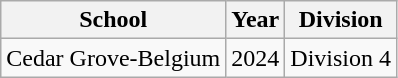<table class="wikitable">
<tr>
<th>School</th>
<th>Year</th>
<th>Division</th>
</tr>
<tr>
<td>Cedar Grove-Belgium</td>
<td>2024</td>
<td>Division 4</td>
</tr>
</table>
